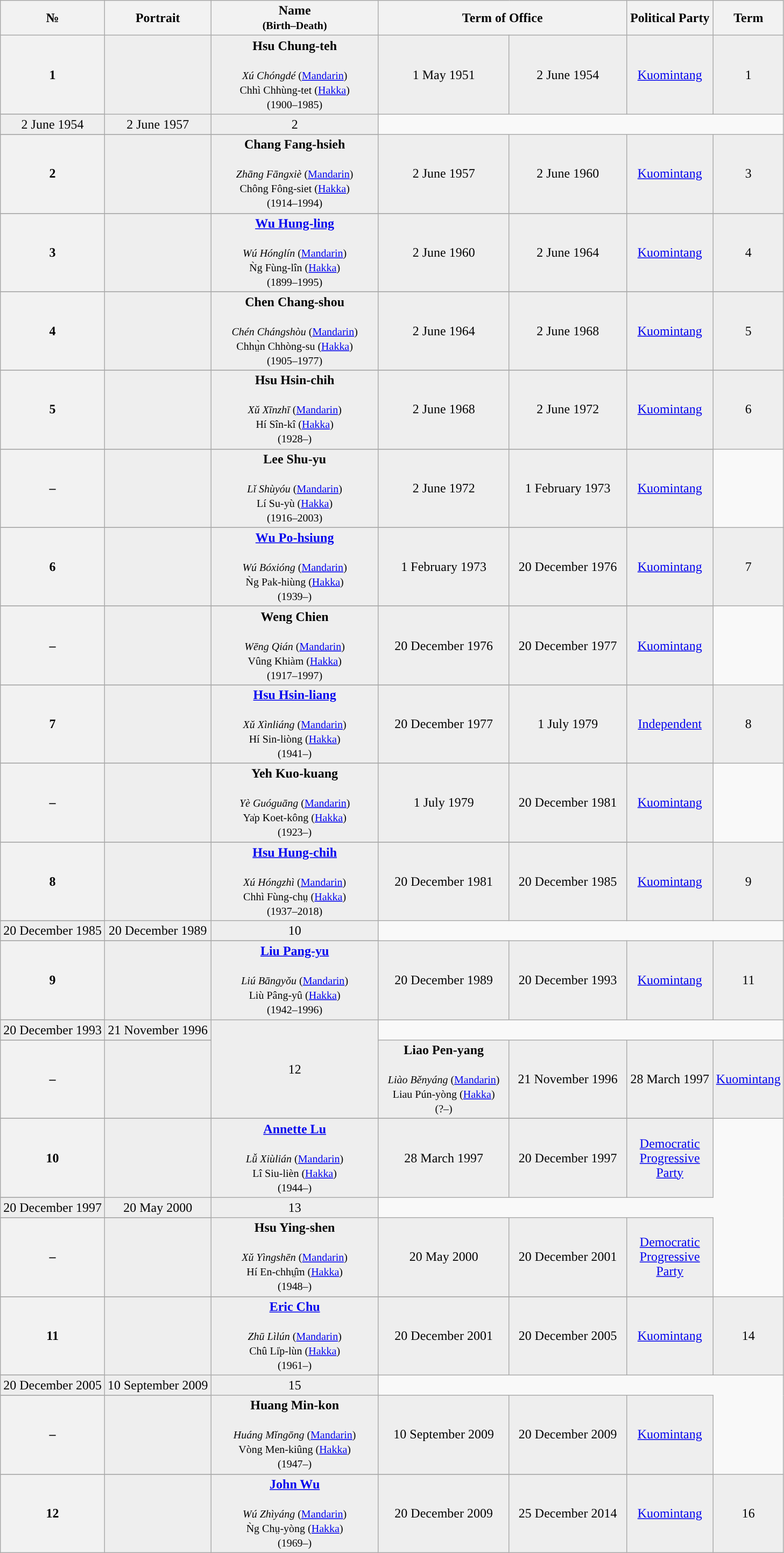<table class="wikitable" style="text-align:center">
<tr ->
<th>№</th>
<th>Portrait</th>
<th width="200">Name<br><small>(Birth–Death)</small></th>
<th colspan=2 width="300">Term of Office</th>
<th width="100">Political Party</th>
<th width = "50">Term</th>
</tr>
<tr - bgcolor=#EEEEEE>
<th style="background:">1</th>
<td rowspan=2></td>
<td rowspan=2><strong>Hsu Chung-teh</strong> <br><br><small><em>Xú Chóngdé</em> (<a href='#'>Mandarin</a>)<br>Chhì Chhùng-tet (<a href='#'>Hakka</a>)<br>(1900–1985)</small></td>
<td>1 May 1951</td>
<td>2 June 1954</td>
<td rowspan=2><a href='#'>Kuomintang</a></td>
<td>1</td>
</tr>
<tr ->
</tr>
<tr - bgcolor=#EEEEEE>
<td>2 June 1954</td>
<td>2 June 1957</td>
<td>2</td>
</tr>
<tr ->
</tr>
<tr - bgcolor=#EEEEEE>
<th style="background:">2</th>
<td></td>
<td><strong>Chang Fang-hsieh</strong><br><br><small><em>Zhāng Fāngxiè</em> (<a href='#'>Mandarin</a>)<br>Chông Fông-siet (<a href='#'>Hakka</a>)<br>(1914–1994)</small></td>
<td>2 June 1957</td>
<td>2 June 1960</td>
<td><a href='#'>Kuomintang</a></td>
<td>3</td>
</tr>
<tr ->
</tr>
<tr - bgcolor=#EEEEEE>
<th style="background:">3</th>
<td align=center></td>
<td><strong><a href='#'>Wu Hung-ling</a></strong> <br><br><small><em>Wú Hónglín</em> (<a href='#'>Mandarin</a>)<br>Ǹg Fùng-lîn (<a href='#'>Hakka</a>)<br>(1899–1995)</small></td>
<td>2 June 1960</td>
<td>2 June 1964</td>
<td><a href='#'>Kuomintang</a></td>
<td>4</td>
</tr>
<tr ->
</tr>
<tr - bgcolor=#EEEEEE>
<th style="background:">4</th>
<td align=center></td>
<td><strong>Chen Chang-shou</strong> <br><br><small><em>Chén Chángshòu</em> (<a href='#'>Mandarin</a>)<br>Chhṳ̀n Chhòng-su (<a href='#'>Hakka</a>)<br>(1905–1977)</small></td>
<td>2 June 1964</td>
<td>2 June 1968</td>
<td><a href='#'>Kuomintang</a></td>
<td>5</td>
</tr>
<tr ->
</tr>
<tr - bgcolor=#EEEEEE>
<th style="background:">5</th>
<td align=center></td>
<td><strong>Hsu Hsin-chih</strong> <br><br><small><em>Xǔ Xīnzhī</em> (<a href='#'>Mandarin</a>)<br>Hí Sîn-kî (<a href='#'>Hakka</a>)<br>(1928–)</small></td>
<td>2 June 1968</td>
<td>2 June 1972</td>
<td><a href='#'>Kuomintang</a></td>
<td rowspan=2>6</td>
</tr>
<tr ->
</tr>
<tr - bgcolor=#EEEEEE>
<th style="background:">–</th>
<td align=center></td>
<td><strong>Lee Shu-yu</strong><br><br><small><em>Lǐ Shùyóu</em> (<a href='#'>Mandarin</a>)<br>Lí Su-yù (<a href='#'>Hakka</a>)<br>(1916–2003)</small></td>
<td>2 June 1972</td>
<td>1 February 1973</td>
<td><a href='#'>Kuomintang</a></td>
</tr>
<tr ->
</tr>
<tr - bgcolor=#EEEEEE>
<th style="background:">6</th>
<td align=center></td>
<td><strong><a href='#'>Wu Po-hsiung</a></strong> <br><br><small><em>Wú Bóxióng</em> (<a href='#'>Mandarin</a>)<br>Ǹg Pak-hiùng (<a href='#'>Hakka</a>)<br>(1939–)</small></td>
<td>1 February 1973</td>
<td>20 December 1976</td>
<td><a href='#'>Kuomintang</a></td>
<td rowspan=2>7</td>
</tr>
<tr ->
</tr>
<tr - bgcolor=#EEEEEE>
<th style="background:">–</th>
<td align=center></td>
<td><strong>Weng Chien</strong> <br><br><small><em>Wēng Qián</em> (<a href='#'>Mandarin</a>)<br>Vûng Khiàm (<a href='#'>Hakka</a>)<br>(1917–1997)</small></td>
<td>20 December 1976</td>
<td>20 December 1977</td>
<td><a href='#'>Kuomintang</a></td>
</tr>
<tr ->
</tr>
<tr - bgcolor=#EEEEEE>
<th style="background:">7</th>
<td align=center></td>
<td><strong><a href='#'>Hsu Hsin-liang</a></strong> <br><br><small><em>Xǔ Xìnliáng</em> (<a href='#'>Mandarin</a>)<br>Hí Sin-liòng (<a href='#'>Hakka</a>)<br>(1941–)</small></td>
<td>20 December 1977</td>
<td>1 July 1979</td>
<td><a href='#'>Independent</a></td>
<td rowspan=2>8</td>
</tr>
<tr ->
</tr>
<tr - bgcolor=#EEEEEE>
<th style="background:">–</th>
<td align=center></td>
<td><strong>Yeh Kuo-kuang</strong><br><br><small><em>Yè Guóguāng</em> (<a href='#'>Mandarin</a>)<br>Ya̍p Koet-kông (<a href='#'>Hakka</a>)<br>(1923–)</small></td>
<td>1 July 1979</td>
<td>20 December 1981</td>
<td><a href='#'>Kuomintang</a></td>
</tr>
<tr ->
</tr>
<tr - bgcolor=#EEEEEE>
<th style="background:">8</th>
<td rowspan=2 align=center></td>
<td rowspan=2><strong><a href='#'>Hsu Hung-chih</a></strong><br><br><small><em>Xú Hóngzhì</em> (<a href='#'>Mandarin</a>)<br>Chhì Fùng-chṳ (<a href='#'>Hakka</a>)<br>(1937–2018)</small></td>
<td>20 December 1981</td>
<td>20 December 1985</td>
<td rowspan=2><a href='#'>Kuomintang</a></td>
<td>9</td>
</tr>
<tr ->
</tr>
<tr - bgcolor=#EEEEEE>
<td>20 December 1985</td>
<td>20 December 1989</td>
<td>10</td>
</tr>
<tr ->
</tr>
<tr - bgcolor=#EEEEEE>
<th style="background:">9</th>
<td rowspan=2 align=center></td>
<td rowspan=2><strong> <a href='#'>Liu Pang-yu</a></strong> <br><br><small><em>Liú Bāngyǒu</em> (<a href='#'>Mandarin</a>)<br>Liù Pâng-yû (<a href='#'>Hakka</a>)<br>(1942–1996)</small></td>
<td>20 December 1989</td>
<td>20 December 1993</td>
<td rowspan=2><a href='#'>Kuomintang</a></td>
<td>11</td>
</tr>
<tr ->
</tr>
<tr - bgcolor=#EEEEEE>
<td>20 December 1993</td>
<td>21 November 1996</td>
<td rowspan=3>12</td>
</tr>
<tr ->
</tr>
<tr - bgcolor=#EEEEEE>
<th style="background:">–</th>
<td align=center></td>
<td><strong>Liao Pen-yang</strong><br><br><small><em>Liào Běnyáng</em> (<a href='#'>Mandarin</a>)<br>Liau Pún-yòng (<a href='#'>Hakka</a>)<br>(?–)</small></td>
<td>21 November 1996</td>
<td>28 March 1997</td>
<td><a href='#'>Kuomintang</a></td>
</tr>
<tr ->
</tr>
<tr - bgcolor=#EEEEEE>
<th style="background:">10</th>
<td rowspan=2 align=center></td>
<td rowspan=2><strong><a href='#'>Annette Lu</a></strong> <br><br><small><em>Lǚ Xiùlián</em> (<a href='#'>Mandarin</a>)<br>Lî Siu-lièn (<a href='#'>Hakka</a>)<br>(1944–)</small></td>
<td>28 March 1997</td>
<td>20 December 1997</td>
<td rowspan=2><a href='#'>Democratic Progressive Party</a></td>
</tr>
<tr ->
</tr>
<tr - bgcolor=#EEEEEE>
<td>20 December 1997</td>
<td>20 May 2000</td>
<td rowspan=2>13</td>
</tr>
<tr ->
</tr>
<tr - bgcolor=#EEEEEE>
<th style="background:">–</th>
<td align=center></td>
<td><strong>Hsu Ying-shen</strong> <br><br><small><em>Xǔ Yìngshēn</em> (<a href='#'>Mandarin</a>)<br>Hí En-chhṳ̂m (<a href='#'>Hakka</a>)<br>(1948–)</small></td>
<td>20 May 2000</td>
<td>20 December 2001</td>
<td><a href='#'>Democratic Progressive Party</a></td>
</tr>
<tr ->
</tr>
<tr - bgcolor=#EEEEEE>
<th style="background:">11</th>
<td rowspan=2 align=center></td>
<td rowspan=2><strong><a href='#'>Eric Chu</a></strong> <br><br><small><em>Zhū Lìlún</em> (<a href='#'>Mandarin</a>)<br>Chû Li̍p-lùn (<a href='#'>Hakka</a>)<br>(1961–)</small></td>
<td>20 December 2001</td>
<td>20 December 2005</td>
<td rowspan=2><a href='#'>Kuomintang</a></td>
<td>14</td>
</tr>
<tr ->
</tr>
<tr - bgcolor=#EEEEEE>
<td>20 December 2005</td>
<td>10 September 2009</td>
<td rowspan=2>15</td>
</tr>
<tr ->
</tr>
<tr - bgcolor=#EEEEEE>
<th style="background:">–</th>
<td align=center></td>
<td><strong>Huang Min-kon</strong> <br><br><small><em>Huáng Mǐngōng</em> (<a href='#'>Mandarin</a>)<br>Vòng Men-kiûng (<a href='#'>Hakka</a>)<br>(1947–)</small></td>
<td>10 September 2009</td>
<td>20 December 2009</td>
<td><a href='#'>Kuomintang</a></td>
</tr>
<tr ->
</tr>
<tr - bgcolor=#EEEEEE>
<th style="background:">12</th>
<td align=center></td>
<td><strong><a href='#'>John Wu</a></strong><br><br><small><em>Wú Zhìyáng</em> (<a href='#'>Mandarin</a>)<br>Ǹg Chṳ-yòng (<a href='#'>Hakka</a>)<br>(1969–)</small></td>
<td>20 December 2009</td>
<td>25 December 2014</td>
<td><a href='#'>Kuomintang</a></td>
<td>16</td>
</tr>
</table>
